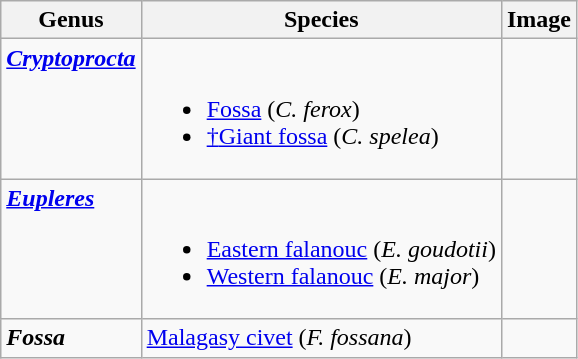<table class="wikitable">
<tr>
<th>Genus</th>
<th>Species</th>
<th>Image</th>
</tr>
<tr style="vertical-align: top;">
<td><strong><em><a href='#'>Cryptoprocta</a></em></strong> </td>
<td><br><ul><li><a href='#'>Fossa</a> (<em>C. ferox</em>)</li><li><a href='#'>†</a><a href='#'>Giant fossa</a> (<em>C. spelea</em>)</li></ul></td>
<td></td>
</tr>
<tr style="vertical-align: top;">
<td><strong><em><a href='#'>Eupleres</a></em></strong> </td>
<td><br><ul><li><a href='#'>Eastern falanouc</a> (<em>E. goudotii</em>)</li><li><a href='#'>Western falanouc</a> (<em>E. major</em>)</li></ul></td>
<td></td>
</tr>
<tr style="vertical-align: top;">
<td><strong><em>Fossa</em></strong> </td>
<td><a href='#'>Malagasy civet</a> (<em>F. fossana</em>)</td>
<td></td>
</tr>
</table>
